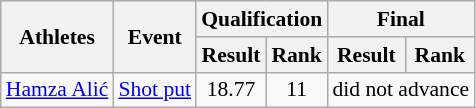<table class="wikitable" border="1" style="font-size:90%">
<tr>
<th rowspan="2">Athletes</th>
<th rowspan="2">Event</th>
<th colspan="2">Qualification</th>
<th colspan="2">Final</th>
</tr>
<tr>
<th>Result</th>
<th>Rank</th>
<th>Result</th>
<th>Rank</th>
</tr>
<tr>
<td><a href='#'>Hamza Alić</a></td>
<td><a href='#'>Shot put</a></td>
<td align=center>18.77</td>
<td align=center>11</td>
<td colspan="2">did not advance</td>
</tr>
</table>
